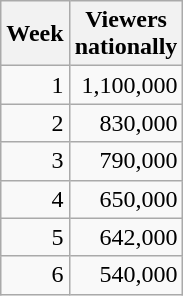<table class="wikitable">
<tr>
<th>Week</th>
<th>Viewers<br>nationally</th>
</tr>
<tr align="right">
<td>1</td>
<td>1,100,000</td>
</tr>
<tr align="right">
<td>2</td>
<td>830,000</td>
</tr>
<tr align="right">
<td>3</td>
<td>790,000</td>
</tr>
<tr align="right">
<td>4</td>
<td>650,000</td>
</tr>
<tr align="right">
<td>5</td>
<td>642,000</td>
</tr>
<tr align="right">
<td>6</td>
<td>540,000</td>
</tr>
</table>
